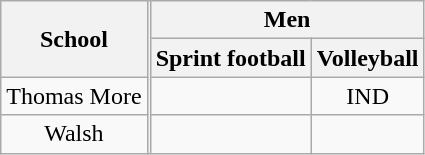<table class="wikitable" style="text-align:center">
<tr>
<th rowspan=2>School</th>
<th rowspan=4 width=1 style="padding:0"></th>
<th colspan=2>Men</th>
</tr>
<tr>
<th>Sprint football</th>
<th>Volleyball</th>
</tr>
<tr>
<td>Thomas More</td>
<td></td>
<td>IND</td>
</tr>
<tr>
<td>Walsh</td>
<td></td>
<td></td>
</tr>
</table>
